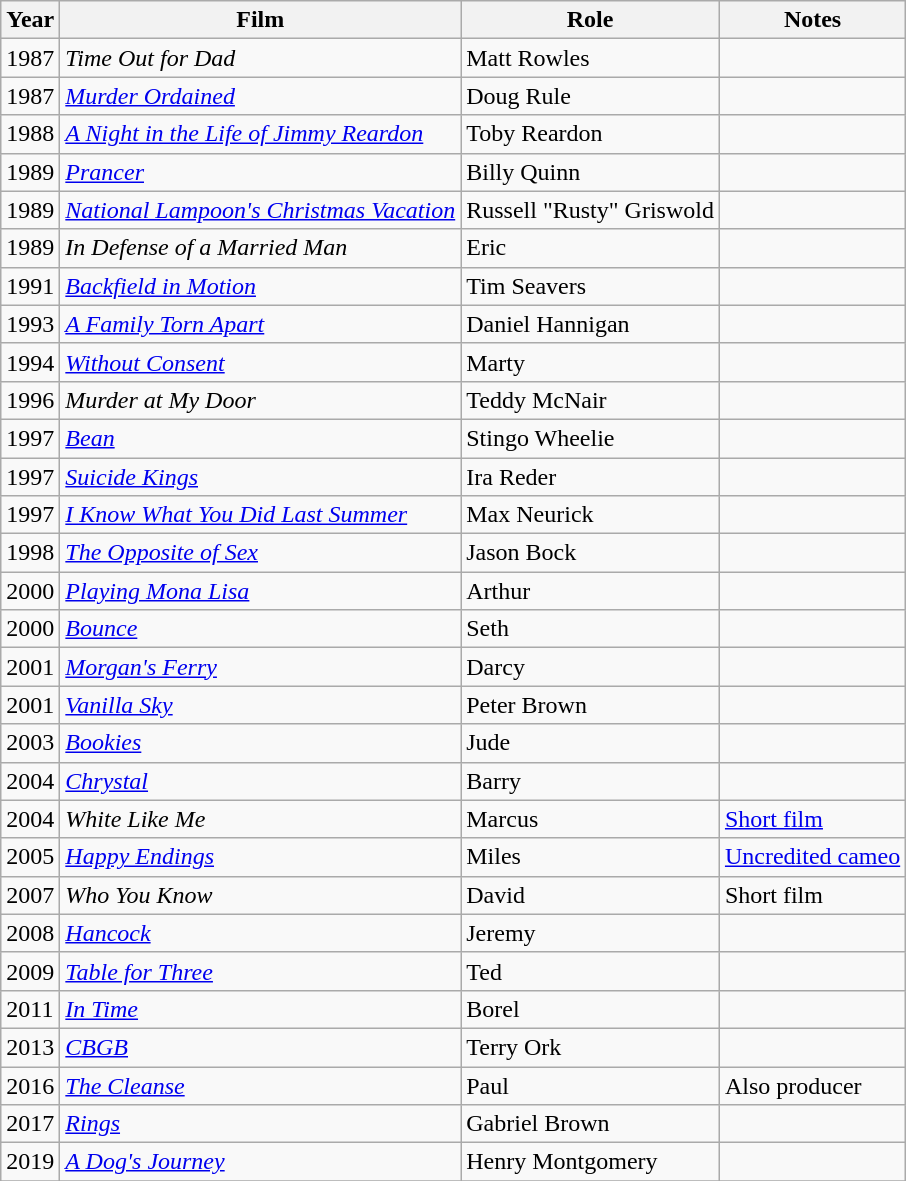<table class="wikitable sortable">
<tr>
<th>Year</th>
<th>Film</th>
<th>Role</th>
<th>Notes</th>
</tr>
<tr>
<td>1987</td>
<td><em>Time Out for Dad</em></td>
<td>Matt Rowles</td>
<td></td>
</tr>
<tr>
<td>1987</td>
<td><em><a href='#'>Murder Ordained</a></em></td>
<td>Doug Rule</td>
<td></td>
</tr>
<tr>
<td>1988</td>
<td><em><a href='#'>A Night in the Life of Jimmy Reardon</a></em></td>
<td>Toby Reardon</td>
<td></td>
</tr>
<tr>
<td>1989</td>
<td><em><a href='#'>Prancer</a></em></td>
<td>Billy Quinn</td>
<td></td>
</tr>
<tr>
<td>1989</td>
<td><em><a href='#'>National Lampoon's Christmas Vacation</a></em></td>
<td>Russell "Rusty" Griswold</td>
<td></td>
</tr>
<tr>
<td>1989</td>
<td><em>In Defense of a Married Man</em></td>
<td>Eric</td>
<td></td>
</tr>
<tr>
<td>1991</td>
<td><em><a href='#'>Backfield in Motion</a></em></td>
<td>Tim Seavers</td>
<td></td>
</tr>
<tr>
<td>1993</td>
<td><em><a href='#'>A Family Torn Apart</a></em></td>
<td>Daniel Hannigan</td>
<td></td>
</tr>
<tr>
<td>1994</td>
<td><em><a href='#'>Without Consent</a></em></td>
<td>Marty</td>
<td></td>
</tr>
<tr>
<td>1996</td>
<td><em>Murder at My Door</em></td>
<td>Teddy McNair</td>
<td></td>
</tr>
<tr>
<td>1997</td>
<td><em><a href='#'>Bean</a></em></td>
<td>Stingo Wheelie</td>
<td></td>
</tr>
<tr>
<td>1997</td>
<td><em><a href='#'>Suicide Kings</a></em></td>
<td>Ira Reder</td>
<td></td>
</tr>
<tr>
<td>1997</td>
<td><em><a href='#'>I Know What You Did Last Summer</a></em></td>
<td>Max Neurick</td>
<td></td>
</tr>
<tr>
<td>1998</td>
<td><em><a href='#'>The Opposite of Sex</a></em></td>
<td>Jason Bock</td>
<td></td>
</tr>
<tr>
<td>2000</td>
<td><em><a href='#'>Playing Mona Lisa</a></em></td>
<td>Arthur</td>
<td></td>
</tr>
<tr>
<td>2000</td>
<td><em><a href='#'>Bounce</a></em></td>
<td>Seth</td>
<td></td>
</tr>
<tr>
<td>2001</td>
<td><em><a href='#'>Morgan's Ferry</a></em></td>
<td>Darcy</td>
<td></td>
</tr>
<tr>
<td>2001</td>
<td><em><a href='#'>Vanilla Sky</a></em></td>
<td>Peter Brown</td>
<td></td>
</tr>
<tr>
<td>2003</td>
<td><em><a href='#'>Bookies</a></em></td>
<td>Jude</td>
<td></td>
</tr>
<tr>
<td>2004</td>
<td><em><a href='#'>Chrystal</a></em></td>
<td>Barry</td>
<td></td>
</tr>
<tr>
<td>2004</td>
<td><em>White Like Me</em></td>
<td>Marcus</td>
<td><a href='#'>Short film</a></td>
</tr>
<tr>
<td>2005</td>
<td><em><a href='#'>Happy Endings</a></em></td>
<td>Miles</td>
<td><a href='#'>Uncredited cameo</a></td>
</tr>
<tr>
<td>2007</td>
<td><em>Who You Know</em></td>
<td>David</td>
<td>Short film</td>
</tr>
<tr>
<td>2008</td>
<td><em><a href='#'>Hancock</a></em></td>
<td>Jeremy</td>
<td></td>
</tr>
<tr>
<td>2009</td>
<td><em><a href='#'>Table for Three</a></em></td>
<td>Ted</td>
<td></td>
</tr>
<tr>
<td>2011</td>
<td><em><a href='#'>In Time</a></em></td>
<td>Borel</td>
<td></td>
</tr>
<tr>
<td>2013</td>
<td><em><a href='#'>CBGB</a></em></td>
<td>Terry Ork</td>
<td></td>
</tr>
<tr>
<td>2016</td>
<td><em><a href='#'>The Cleanse</a></em></td>
<td>Paul</td>
<td>Also producer</td>
</tr>
<tr>
<td>2017</td>
<td><em><a href='#'>Rings</a></em></td>
<td>Gabriel Brown</td>
<td></td>
</tr>
<tr>
<td>2019</td>
<td><em><a href='#'>A Dog's Journey</a></em></td>
<td>Henry Montgomery</td>
<td></td>
</tr>
<tr>
</tr>
</table>
